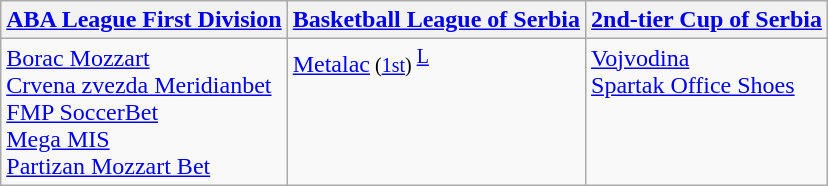<table class=wikitable>
<tr>
<th><a href='#'>ABA League First Division</a></th>
<th><a href='#'>Basketball League of Serbia</a></th>
<th><a href='#'>2nd-tier Cup of Serbia</a></th>
</tr>
<tr valign=top>
<td><a href='#'>Borac Mozzart</a><br><a href='#'>Crvena zvezda Meridianbet</a><br><a href='#'>FMP SoccerBet</a><br><a href='#'>Mega MIS</a><br><a href='#'>Partizan Mozzart Bet</a></td>
<td><a href='#'>Metalac</a><small> (<a href='#'>1st</a>) </small><sup><a href='#'>L</a></sup></td>
<td><a href='#'>Vojvodina</a><br><a href='#'>Spartak Office Shoes</a></td>
</tr>
</table>
